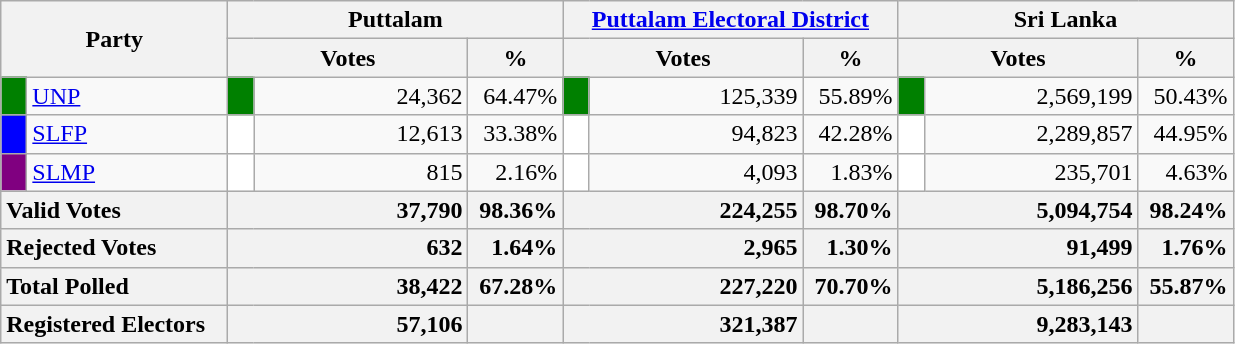<table class="wikitable">
<tr>
<th colspan="2" width="144px"rowspan="2">Party</th>
<th colspan="3" width="216px">Puttalam</th>
<th colspan="3" width="216px"><a href='#'>Puttalam Electoral District</a></th>
<th colspan="3" width="216px">Sri Lanka</th>
</tr>
<tr>
<th colspan="2" width="144px">Votes</th>
<th>%</th>
<th colspan="2" width="144px">Votes</th>
<th>%</th>
<th colspan="2" width="144px">Votes</th>
<th>%</th>
</tr>
<tr>
<td style="background-color:green;" width="10px"></td>
<td style="text-align:left;"><a href='#'>UNP</a></td>
<td style="background-color:green;" width="10px"></td>
<td style="text-align:right;">24,362</td>
<td style="text-align:right;">64.47%</td>
<td style="background-color:green;" width="10px"></td>
<td style="text-align:right;">125,339</td>
<td style="text-align:right;">55.89%</td>
<td style="background-color:green;" width="10px"></td>
<td style="text-align:right;">2,569,199</td>
<td style="text-align:right;">50.43%</td>
</tr>
<tr>
<td style="background-color:blue;" width="10px"></td>
<td style="text-align:left;"><a href='#'>SLFP</a></td>
<td style="background-color:white;" width="10px"></td>
<td style="text-align:right;">12,613</td>
<td style="text-align:right;">33.38%</td>
<td style="background-color:white;" width="10px"></td>
<td style="text-align:right;">94,823</td>
<td style="text-align:right;">42.28%</td>
<td style="background-color:white;" width="10px"></td>
<td style="text-align:right;">2,289,857</td>
<td style="text-align:right;">44.95%</td>
</tr>
<tr>
<td style="background-color:purple;" width="10px"></td>
<td style="text-align:left;"><a href='#'>SLMP</a></td>
<td style="background-color:white;" width="10px"></td>
<td style="text-align:right;">815</td>
<td style="text-align:right;">2.16%</td>
<td style="background-color:white;" width="10px"></td>
<td style="text-align:right;">4,093</td>
<td style="text-align:right;">1.83%</td>
<td style="background-color:white;" width="10px"></td>
<td style="text-align:right;">235,701</td>
<td style="text-align:right;">4.63%</td>
</tr>
<tr>
<th colspan="2" width="144px"style="text-align:left;">Valid Votes</th>
<th style="text-align:right;"colspan="2" width="144px">37,790</th>
<th style="text-align:right;">98.36%</th>
<th style="text-align:right;"colspan="2" width="144px">224,255</th>
<th style="text-align:right;">98.70%</th>
<th style="text-align:right;"colspan="2" width="144px">5,094,754</th>
<th style="text-align:right;">98.24%</th>
</tr>
<tr>
<th colspan="2" width="144px"style="text-align:left;">Rejected Votes</th>
<th style="text-align:right;"colspan="2" width="144px">632</th>
<th style="text-align:right;">1.64%</th>
<th style="text-align:right;"colspan="2" width="144px">2,965</th>
<th style="text-align:right;">1.30%</th>
<th style="text-align:right;"colspan="2" width="144px">91,499</th>
<th style="text-align:right;">1.76%</th>
</tr>
<tr>
<th colspan="2" width="144px"style="text-align:left;">Total Polled</th>
<th style="text-align:right;"colspan="2" width="144px">38,422</th>
<th style="text-align:right;">67.28%</th>
<th style="text-align:right;"colspan="2" width="144px">227,220</th>
<th style="text-align:right;">70.70%</th>
<th style="text-align:right;"colspan="2" width="144px">5,186,256</th>
<th style="text-align:right;">55.87%</th>
</tr>
<tr>
<th colspan="2" width="144px"style="text-align:left;">Registered Electors</th>
<th style="text-align:right;"colspan="2" width="144px">57,106</th>
<th></th>
<th style="text-align:right;"colspan="2" width="144px">321,387</th>
<th></th>
<th style="text-align:right;"colspan="2" width="144px">9,283,143</th>
<th></th>
</tr>
</table>
